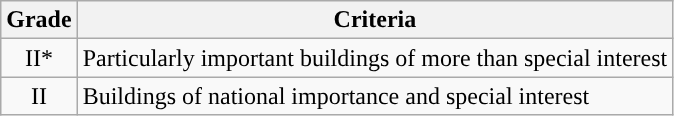<table class="wikitable">
<tr>
<th>Grade</th>
<th>Criteria</th>
</tr>
<tr>
<td align="center" >II*</td>
<td>Particularly important buildings of more than special interest</td>
</tr>
<tr>
<td align="center" >II</td>
<td>Buildings of national importance and special interest</td>
</tr>
</table>
